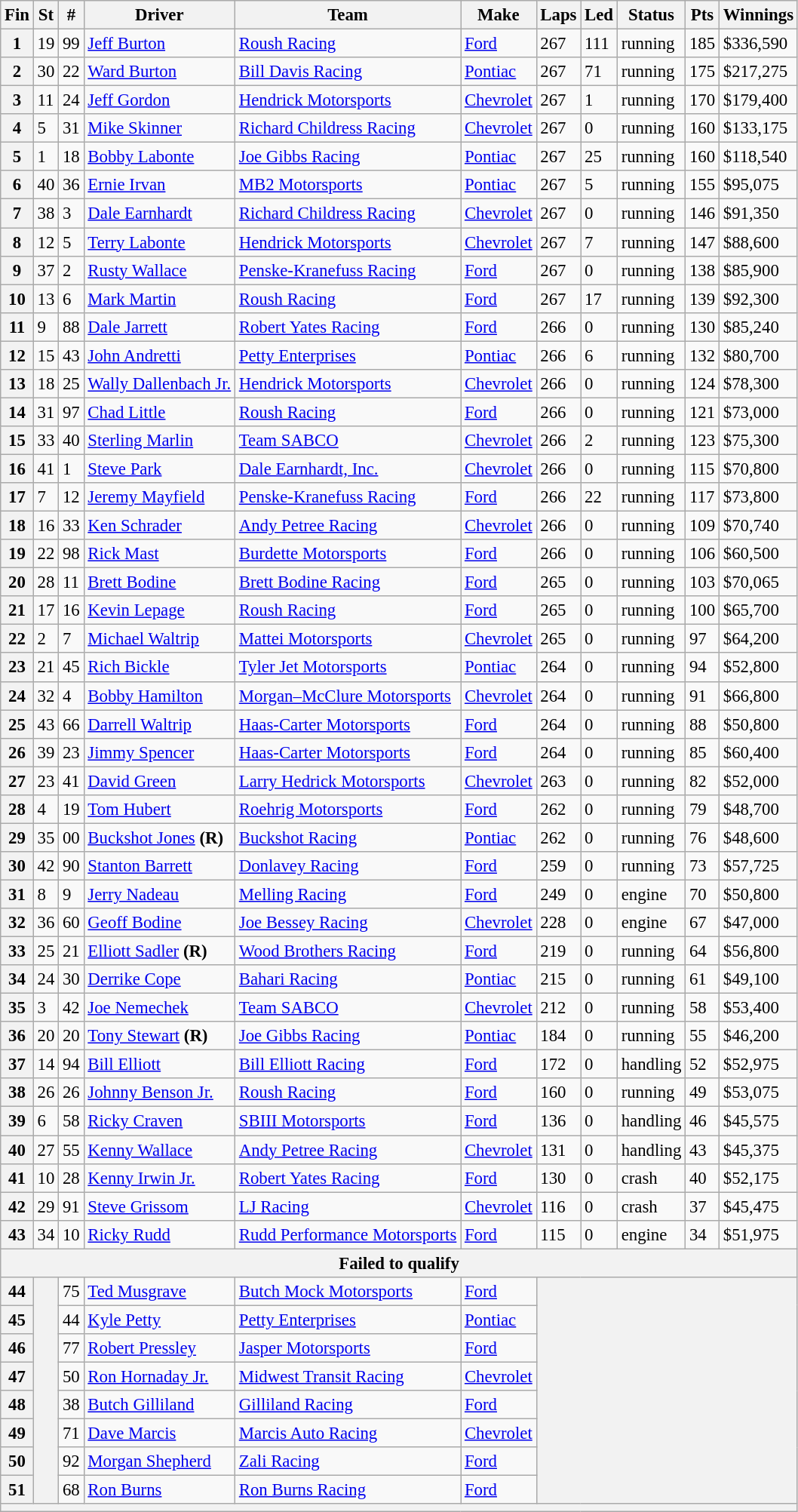<table class="wikitable" style="font-size:95%">
<tr>
<th>Fin</th>
<th>St</th>
<th>#</th>
<th>Driver</th>
<th>Team</th>
<th>Make</th>
<th>Laps</th>
<th>Led</th>
<th>Status</th>
<th>Pts</th>
<th>Winnings</th>
</tr>
<tr>
<th>1</th>
<td>19</td>
<td>99</td>
<td><a href='#'>Jeff Burton</a></td>
<td><a href='#'>Roush Racing</a></td>
<td><a href='#'>Ford</a></td>
<td>267</td>
<td>111</td>
<td>running</td>
<td>185</td>
<td>$336,590</td>
</tr>
<tr>
<th>2</th>
<td>30</td>
<td>22</td>
<td><a href='#'>Ward Burton</a></td>
<td><a href='#'>Bill Davis Racing</a></td>
<td><a href='#'>Pontiac</a></td>
<td>267</td>
<td>71</td>
<td>running</td>
<td>175</td>
<td>$217,275</td>
</tr>
<tr>
<th>3</th>
<td>11</td>
<td>24</td>
<td><a href='#'>Jeff Gordon</a></td>
<td><a href='#'>Hendrick Motorsports</a></td>
<td><a href='#'>Chevrolet</a></td>
<td>267</td>
<td>1</td>
<td>running</td>
<td>170</td>
<td>$179,400</td>
</tr>
<tr>
<th>4</th>
<td>5</td>
<td>31</td>
<td><a href='#'>Mike Skinner</a></td>
<td><a href='#'>Richard Childress Racing</a></td>
<td><a href='#'>Chevrolet</a></td>
<td>267</td>
<td>0</td>
<td>running</td>
<td>160</td>
<td>$133,175</td>
</tr>
<tr>
<th>5</th>
<td>1</td>
<td>18</td>
<td><a href='#'>Bobby Labonte</a></td>
<td><a href='#'>Joe Gibbs Racing</a></td>
<td><a href='#'>Pontiac</a></td>
<td>267</td>
<td>25</td>
<td>running</td>
<td>160</td>
<td>$118,540</td>
</tr>
<tr>
<th>6</th>
<td>40</td>
<td>36</td>
<td><a href='#'>Ernie Irvan</a></td>
<td><a href='#'>MB2 Motorsports</a></td>
<td><a href='#'>Pontiac</a></td>
<td>267</td>
<td>5</td>
<td>running</td>
<td>155</td>
<td>$95,075</td>
</tr>
<tr>
<th>7</th>
<td>38</td>
<td>3</td>
<td><a href='#'>Dale Earnhardt</a></td>
<td><a href='#'>Richard Childress Racing</a></td>
<td><a href='#'>Chevrolet</a></td>
<td>267</td>
<td>0</td>
<td>running</td>
<td>146</td>
<td>$91,350</td>
</tr>
<tr>
<th>8</th>
<td>12</td>
<td>5</td>
<td><a href='#'>Terry Labonte</a></td>
<td><a href='#'>Hendrick Motorsports</a></td>
<td><a href='#'>Chevrolet</a></td>
<td>267</td>
<td>7</td>
<td>running</td>
<td>147</td>
<td>$88,600</td>
</tr>
<tr>
<th>9</th>
<td>37</td>
<td>2</td>
<td><a href='#'>Rusty Wallace</a></td>
<td><a href='#'>Penske-Kranefuss Racing</a></td>
<td><a href='#'>Ford</a></td>
<td>267</td>
<td>0</td>
<td>running</td>
<td>138</td>
<td>$85,900</td>
</tr>
<tr>
<th>10</th>
<td>13</td>
<td>6</td>
<td><a href='#'>Mark Martin</a></td>
<td><a href='#'>Roush Racing</a></td>
<td><a href='#'>Ford</a></td>
<td>267</td>
<td>17</td>
<td>running</td>
<td>139</td>
<td>$92,300</td>
</tr>
<tr>
<th>11</th>
<td>9</td>
<td>88</td>
<td><a href='#'>Dale Jarrett</a></td>
<td><a href='#'>Robert Yates Racing</a></td>
<td><a href='#'>Ford</a></td>
<td>266</td>
<td>0</td>
<td>running</td>
<td>130</td>
<td>$85,240</td>
</tr>
<tr>
<th>12</th>
<td>15</td>
<td>43</td>
<td><a href='#'>John Andretti</a></td>
<td><a href='#'>Petty Enterprises</a></td>
<td><a href='#'>Pontiac</a></td>
<td>266</td>
<td>6</td>
<td>running</td>
<td>132</td>
<td>$80,700</td>
</tr>
<tr>
<th>13</th>
<td>18</td>
<td>25</td>
<td><a href='#'>Wally Dallenbach Jr.</a></td>
<td><a href='#'>Hendrick Motorsports</a></td>
<td><a href='#'>Chevrolet</a></td>
<td>266</td>
<td>0</td>
<td>running</td>
<td>124</td>
<td>$78,300</td>
</tr>
<tr>
<th>14</th>
<td>31</td>
<td>97</td>
<td><a href='#'>Chad Little</a></td>
<td><a href='#'>Roush Racing</a></td>
<td><a href='#'>Ford</a></td>
<td>266</td>
<td>0</td>
<td>running</td>
<td>121</td>
<td>$73,000</td>
</tr>
<tr>
<th>15</th>
<td>33</td>
<td>40</td>
<td><a href='#'>Sterling Marlin</a></td>
<td><a href='#'>Team SABCO</a></td>
<td><a href='#'>Chevrolet</a></td>
<td>266</td>
<td>2</td>
<td>running</td>
<td>123</td>
<td>$75,300</td>
</tr>
<tr>
<th>16</th>
<td>41</td>
<td>1</td>
<td><a href='#'>Steve Park</a></td>
<td><a href='#'>Dale Earnhardt, Inc.</a></td>
<td><a href='#'>Chevrolet</a></td>
<td>266</td>
<td>0</td>
<td>running</td>
<td>115</td>
<td>$70,800</td>
</tr>
<tr>
<th>17</th>
<td>7</td>
<td>12</td>
<td><a href='#'>Jeremy Mayfield</a></td>
<td><a href='#'>Penske-Kranefuss Racing</a></td>
<td><a href='#'>Ford</a></td>
<td>266</td>
<td>22</td>
<td>running</td>
<td>117</td>
<td>$73,800</td>
</tr>
<tr>
<th>18</th>
<td>16</td>
<td>33</td>
<td><a href='#'>Ken Schrader</a></td>
<td><a href='#'>Andy Petree Racing</a></td>
<td><a href='#'>Chevrolet</a></td>
<td>266</td>
<td>0</td>
<td>running</td>
<td>109</td>
<td>$70,740</td>
</tr>
<tr>
<th>19</th>
<td>22</td>
<td>98</td>
<td><a href='#'>Rick Mast</a></td>
<td><a href='#'>Burdette Motorsports</a></td>
<td><a href='#'>Ford</a></td>
<td>266</td>
<td>0</td>
<td>running</td>
<td>106</td>
<td>$60,500</td>
</tr>
<tr>
<th>20</th>
<td>28</td>
<td>11</td>
<td><a href='#'>Brett Bodine</a></td>
<td><a href='#'>Brett Bodine Racing</a></td>
<td><a href='#'>Ford</a></td>
<td>265</td>
<td>0</td>
<td>running</td>
<td>103</td>
<td>$70,065</td>
</tr>
<tr>
<th>21</th>
<td>17</td>
<td>16</td>
<td><a href='#'>Kevin Lepage</a></td>
<td><a href='#'>Roush Racing</a></td>
<td><a href='#'>Ford</a></td>
<td>265</td>
<td>0</td>
<td>running</td>
<td>100</td>
<td>$65,700</td>
</tr>
<tr>
<th>22</th>
<td>2</td>
<td>7</td>
<td><a href='#'>Michael Waltrip</a></td>
<td><a href='#'>Mattei Motorsports</a></td>
<td><a href='#'>Chevrolet</a></td>
<td>265</td>
<td>0</td>
<td>running</td>
<td>97</td>
<td>$64,200</td>
</tr>
<tr>
<th>23</th>
<td>21</td>
<td>45</td>
<td><a href='#'>Rich Bickle</a></td>
<td><a href='#'>Tyler Jet Motorsports</a></td>
<td><a href='#'>Pontiac</a></td>
<td>264</td>
<td>0</td>
<td>running</td>
<td>94</td>
<td>$52,800</td>
</tr>
<tr>
<th>24</th>
<td>32</td>
<td>4</td>
<td><a href='#'>Bobby Hamilton</a></td>
<td><a href='#'>Morgan–McClure Motorsports</a></td>
<td><a href='#'>Chevrolet</a></td>
<td>264</td>
<td>0</td>
<td>running</td>
<td>91</td>
<td>$66,800</td>
</tr>
<tr>
<th>25</th>
<td>43</td>
<td>66</td>
<td><a href='#'>Darrell Waltrip</a></td>
<td><a href='#'>Haas-Carter Motorsports</a></td>
<td><a href='#'>Ford</a></td>
<td>264</td>
<td>0</td>
<td>running</td>
<td>88</td>
<td>$50,800</td>
</tr>
<tr>
<th>26</th>
<td>39</td>
<td>23</td>
<td><a href='#'>Jimmy Spencer</a></td>
<td><a href='#'>Haas-Carter Motorsports</a></td>
<td><a href='#'>Ford</a></td>
<td>264</td>
<td>0</td>
<td>running</td>
<td>85</td>
<td>$60,400</td>
</tr>
<tr>
<th>27</th>
<td>23</td>
<td>41</td>
<td><a href='#'>David Green</a></td>
<td><a href='#'>Larry Hedrick Motorsports</a></td>
<td><a href='#'>Chevrolet</a></td>
<td>263</td>
<td>0</td>
<td>running</td>
<td>82</td>
<td>$52,000</td>
</tr>
<tr>
<th>28</th>
<td>4</td>
<td>19</td>
<td><a href='#'>Tom Hubert</a></td>
<td><a href='#'>Roehrig Motorsports</a></td>
<td><a href='#'>Ford</a></td>
<td>262</td>
<td>0</td>
<td>running</td>
<td>79</td>
<td>$48,700</td>
</tr>
<tr>
<th>29</th>
<td>35</td>
<td>00</td>
<td><a href='#'>Buckshot Jones</a> <strong>(R)</strong></td>
<td><a href='#'>Buckshot Racing</a></td>
<td><a href='#'>Pontiac</a></td>
<td>262</td>
<td>0</td>
<td>running</td>
<td>76</td>
<td>$48,600</td>
</tr>
<tr>
<th>30</th>
<td>42</td>
<td>90</td>
<td><a href='#'>Stanton Barrett</a></td>
<td><a href='#'>Donlavey Racing</a></td>
<td><a href='#'>Ford</a></td>
<td>259</td>
<td>0</td>
<td>running</td>
<td>73</td>
<td>$57,725</td>
</tr>
<tr>
<th>31</th>
<td>8</td>
<td>9</td>
<td><a href='#'>Jerry Nadeau</a></td>
<td><a href='#'>Melling Racing</a></td>
<td><a href='#'>Ford</a></td>
<td>249</td>
<td>0</td>
<td>engine</td>
<td>70</td>
<td>$50,800</td>
</tr>
<tr>
<th>32</th>
<td>36</td>
<td>60</td>
<td><a href='#'>Geoff Bodine</a></td>
<td><a href='#'>Joe Bessey Racing</a></td>
<td><a href='#'>Chevrolet</a></td>
<td>228</td>
<td>0</td>
<td>engine</td>
<td>67</td>
<td>$47,000</td>
</tr>
<tr>
<th>33</th>
<td>25</td>
<td>21</td>
<td><a href='#'>Elliott Sadler</a> <strong>(R)</strong></td>
<td><a href='#'>Wood Brothers Racing</a></td>
<td><a href='#'>Ford</a></td>
<td>219</td>
<td>0</td>
<td>running</td>
<td>64</td>
<td>$56,800</td>
</tr>
<tr>
<th>34</th>
<td>24</td>
<td>30</td>
<td><a href='#'>Derrike Cope</a></td>
<td><a href='#'>Bahari Racing</a></td>
<td><a href='#'>Pontiac</a></td>
<td>215</td>
<td>0</td>
<td>running</td>
<td>61</td>
<td>$49,100</td>
</tr>
<tr>
<th>35</th>
<td>3</td>
<td>42</td>
<td><a href='#'>Joe Nemechek</a></td>
<td><a href='#'>Team SABCO</a></td>
<td><a href='#'>Chevrolet</a></td>
<td>212</td>
<td>0</td>
<td>running</td>
<td>58</td>
<td>$53,400</td>
</tr>
<tr>
<th>36</th>
<td>20</td>
<td>20</td>
<td><a href='#'>Tony Stewart</a> <strong>(R)</strong></td>
<td><a href='#'>Joe Gibbs Racing</a></td>
<td><a href='#'>Pontiac</a></td>
<td>184</td>
<td>0</td>
<td>running</td>
<td>55</td>
<td>$46,200</td>
</tr>
<tr>
<th>37</th>
<td>14</td>
<td>94</td>
<td><a href='#'>Bill Elliott</a></td>
<td><a href='#'>Bill Elliott Racing</a></td>
<td><a href='#'>Ford</a></td>
<td>172</td>
<td>0</td>
<td>handling</td>
<td>52</td>
<td>$52,975</td>
</tr>
<tr>
<th>38</th>
<td>26</td>
<td>26</td>
<td><a href='#'>Johnny Benson Jr.</a></td>
<td><a href='#'>Roush Racing</a></td>
<td><a href='#'>Ford</a></td>
<td>160</td>
<td>0</td>
<td>running</td>
<td>49</td>
<td>$53,075</td>
</tr>
<tr>
<th>39</th>
<td>6</td>
<td>58</td>
<td><a href='#'>Ricky Craven</a></td>
<td><a href='#'>SBIII Motorsports</a></td>
<td><a href='#'>Ford</a></td>
<td>136</td>
<td>0</td>
<td>handling</td>
<td>46</td>
<td>$45,575</td>
</tr>
<tr>
<th>40</th>
<td>27</td>
<td>55</td>
<td><a href='#'>Kenny Wallace</a></td>
<td><a href='#'>Andy Petree Racing</a></td>
<td><a href='#'>Chevrolet</a></td>
<td>131</td>
<td>0</td>
<td>handling</td>
<td>43</td>
<td>$45,375</td>
</tr>
<tr>
<th>41</th>
<td>10</td>
<td>28</td>
<td><a href='#'>Kenny Irwin Jr.</a></td>
<td><a href='#'>Robert Yates Racing</a></td>
<td><a href='#'>Ford</a></td>
<td>130</td>
<td>0</td>
<td>crash</td>
<td>40</td>
<td>$52,175</td>
</tr>
<tr>
<th>42</th>
<td>29</td>
<td>91</td>
<td><a href='#'>Steve Grissom</a></td>
<td><a href='#'>LJ Racing</a></td>
<td><a href='#'>Chevrolet</a></td>
<td>116</td>
<td>0</td>
<td>crash</td>
<td>37</td>
<td>$45,475</td>
</tr>
<tr>
<th>43</th>
<td>34</td>
<td>10</td>
<td><a href='#'>Ricky Rudd</a></td>
<td><a href='#'>Rudd Performance Motorsports</a></td>
<td><a href='#'>Ford</a></td>
<td>115</td>
<td>0</td>
<td>engine</td>
<td>34</td>
<td>$51,975</td>
</tr>
<tr>
<th colspan="11">Failed to qualify</th>
</tr>
<tr>
<th>44</th>
<th rowspan="8"></th>
<td>75</td>
<td><a href='#'>Ted Musgrave</a></td>
<td><a href='#'>Butch Mock Motorsports</a></td>
<td><a href='#'>Ford</a></td>
<th colspan="5" rowspan="8"></th>
</tr>
<tr>
<th>45</th>
<td>44</td>
<td><a href='#'>Kyle Petty</a></td>
<td><a href='#'>Petty Enterprises</a></td>
<td><a href='#'>Pontiac</a></td>
</tr>
<tr>
<th>46</th>
<td>77</td>
<td><a href='#'>Robert Pressley</a></td>
<td><a href='#'>Jasper Motorsports</a></td>
<td><a href='#'>Ford</a></td>
</tr>
<tr>
<th>47</th>
<td>50</td>
<td><a href='#'>Ron Hornaday Jr.</a></td>
<td><a href='#'>Midwest Transit Racing</a></td>
<td><a href='#'>Chevrolet</a></td>
</tr>
<tr>
<th>48</th>
<td>38</td>
<td><a href='#'>Butch Gilliland</a></td>
<td><a href='#'>Gilliland Racing</a></td>
<td><a href='#'>Ford</a></td>
</tr>
<tr>
<th>49</th>
<td>71</td>
<td><a href='#'>Dave Marcis</a></td>
<td><a href='#'>Marcis Auto Racing</a></td>
<td><a href='#'>Chevrolet</a></td>
</tr>
<tr>
<th>50</th>
<td>92</td>
<td><a href='#'>Morgan Shepherd</a></td>
<td><a href='#'>Zali Racing</a></td>
<td><a href='#'>Ford</a></td>
</tr>
<tr>
<th>51</th>
<td>68</td>
<td><a href='#'>Ron Burns</a></td>
<td><a href='#'>Ron Burns Racing</a></td>
<td><a href='#'>Ford</a></td>
</tr>
<tr>
<th colspan="11"></th>
</tr>
</table>
